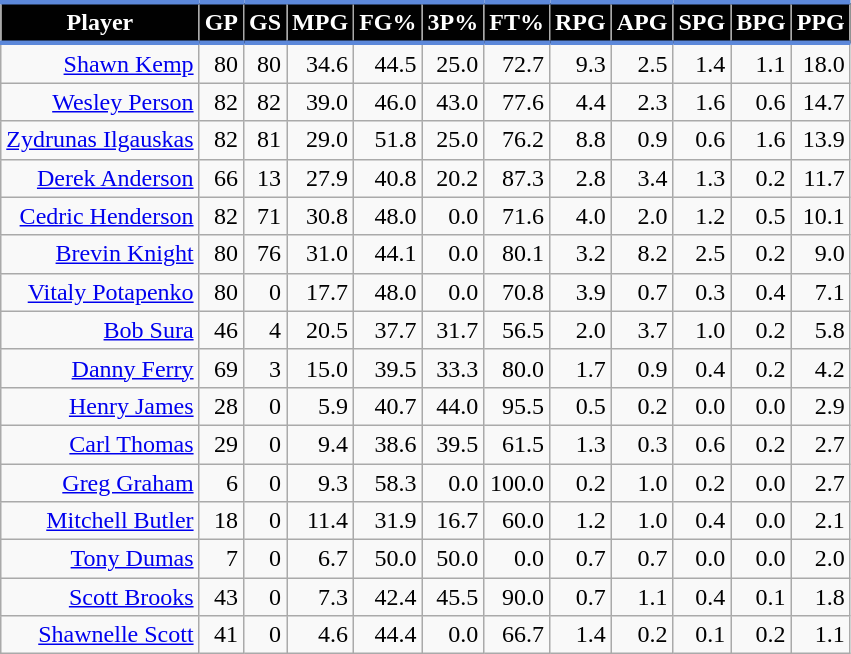<table class="wikitable sortable" style="text-align:right;">
<tr>
<th style="background:#010101; color:#FFFFFF; border-top:#5C88DA 3px solid; border-bottom:#5C88DA 3px solid;">Player</th>
<th style="background:#010101; color:#FFFFFF; border-top:#5C88DA 3px solid; border-bottom:#5C88DA 3px solid;">GP</th>
<th style="background:#010101; color:#FFFFFF; border-top:#5C88DA 3px solid; border-bottom:#5C88DA 3px solid;">GS</th>
<th style="background:#010101; color:#FFFFFF; border-top:#5C88DA 3px solid; border-bottom:#5C88DA 3px solid;">MPG</th>
<th style="background:#010101; color:#FFFFFF; border-top:#5C88DA 3px solid; border-bottom:#5C88DA 3px solid;">FG%</th>
<th style="background:#010101; color:#FFFFFF; border-top:#5C88DA 3px solid; border-bottom:#5C88DA 3px solid;">3P%</th>
<th style="background:#010101; color:#FFFFFF; border-top:#5C88DA 3px solid; border-bottom:#5C88DA 3px solid;">FT%</th>
<th style="background:#010101; color:#FFFFFF; border-top:#5C88DA 3px solid; border-bottom:#5C88DA 3px solid;">RPG</th>
<th style="background:#010101; color:#FFFFFF; border-top:#5C88DA 3px solid; border-bottom:#5C88DA 3px solid;">APG</th>
<th style="background:#010101; color:#FFFFFF; border-top:#5C88DA 3px solid; border-bottom:#5C88DA 3px solid;">SPG</th>
<th style="background:#010101; color:#FFFFFF; border-top:#5C88DA 3px solid; border-bottom:#5C88DA 3px solid;">BPG</th>
<th style="background:#010101; color:#FFFFFF; border-top:#5C88DA 3px solid; border-bottom:#5C88DA 3px solid;">PPG</th>
</tr>
<tr>
<td><a href='#'>Shawn Kemp</a></td>
<td>80</td>
<td>80</td>
<td>34.6</td>
<td>44.5</td>
<td>25.0</td>
<td>72.7</td>
<td>9.3</td>
<td>2.5</td>
<td>1.4</td>
<td>1.1</td>
<td>18.0</td>
</tr>
<tr>
<td><a href='#'>Wesley Person</a></td>
<td>82</td>
<td>82</td>
<td>39.0</td>
<td>46.0</td>
<td>43.0</td>
<td>77.6</td>
<td>4.4</td>
<td>2.3</td>
<td>1.6</td>
<td>0.6</td>
<td>14.7</td>
</tr>
<tr>
<td><a href='#'>Zydrunas Ilgauskas</a></td>
<td>82</td>
<td>81</td>
<td>29.0</td>
<td>51.8</td>
<td>25.0</td>
<td>76.2</td>
<td>8.8</td>
<td>0.9</td>
<td>0.6</td>
<td>1.6</td>
<td>13.9</td>
</tr>
<tr>
<td><a href='#'>Derek Anderson</a></td>
<td>66</td>
<td>13</td>
<td>27.9</td>
<td>40.8</td>
<td>20.2</td>
<td>87.3</td>
<td>2.8</td>
<td>3.4</td>
<td>1.3</td>
<td>0.2</td>
<td>11.7</td>
</tr>
<tr>
<td><a href='#'>Cedric Henderson</a></td>
<td>82</td>
<td>71</td>
<td>30.8</td>
<td>48.0</td>
<td>0.0</td>
<td>71.6</td>
<td>4.0</td>
<td>2.0</td>
<td>1.2</td>
<td>0.5</td>
<td>10.1</td>
</tr>
<tr>
<td><a href='#'>Brevin Knight</a></td>
<td>80</td>
<td>76</td>
<td>31.0</td>
<td>44.1</td>
<td>0.0</td>
<td>80.1</td>
<td>3.2</td>
<td>8.2</td>
<td>2.5</td>
<td>0.2</td>
<td>9.0</td>
</tr>
<tr>
<td><a href='#'>Vitaly Potapenko</a></td>
<td>80</td>
<td>0</td>
<td>17.7</td>
<td>48.0</td>
<td>0.0</td>
<td>70.8</td>
<td>3.9</td>
<td>0.7</td>
<td>0.3</td>
<td>0.4</td>
<td>7.1</td>
</tr>
<tr>
<td><a href='#'>Bob Sura</a></td>
<td>46</td>
<td>4</td>
<td>20.5</td>
<td>37.7</td>
<td>31.7</td>
<td>56.5</td>
<td>2.0</td>
<td>3.7</td>
<td>1.0</td>
<td>0.2</td>
<td>5.8</td>
</tr>
<tr>
<td><a href='#'>Danny Ferry</a></td>
<td>69</td>
<td>3</td>
<td>15.0</td>
<td>39.5</td>
<td>33.3</td>
<td>80.0</td>
<td>1.7</td>
<td>0.9</td>
<td>0.4</td>
<td>0.2</td>
<td>4.2</td>
</tr>
<tr>
<td><a href='#'>Henry James</a></td>
<td>28</td>
<td>0</td>
<td>5.9</td>
<td>40.7</td>
<td>44.0</td>
<td>95.5</td>
<td>0.5</td>
<td>0.2</td>
<td>0.0</td>
<td>0.0</td>
<td>2.9</td>
</tr>
<tr>
<td><a href='#'>Carl Thomas</a></td>
<td>29</td>
<td>0</td>
<td>9.4</td>
<td>38.6</td>
<td>39.5</td>
<td>61.5</td>
<td>1.3</td>
<td>0.3</td>
<td>0.6</td>
<td>0.2</td>
<td>2.7</td>
</tr>
<tr>
<td><a href='#'>Greg Graham</a></td>
<td>6</td>
<td>0</td>
<td>9.3</td>
<td>58.3</td>
<td>0.0</td>
<td>100.0</td>
<td>0.2</td>
<td>1.0</td>
<td>0.2</td>
<td>0.0</td>
<td>2.7</td>
</tr>
<tr>
<td><a href='#'>Mitchell Butler</a></td>
<td>18</td>
<td>0</td>
<td>11.4</td>
<td>31.9</td>
<td>16.7</td>
<td>60.0</td>
<td>1.2</td>
<td>1.0</td>
<td>0.4</td>
<td>0.0</td>
<td>2.1</td>
</tr>
<tr>
<td><a href='#'>Tony Dumas</a></td>
<td>7</td>
<td>0</td>
<td>6.7</td>
<td>50.0</td>
<td>50.0</td>
<td>0.0</td>
<td>0.7</td>
<td>0.7</td>
<td>0.0</td>
<td>0.0</td>
<td>2.0</td>
</tr>
<tr>
<td><a href='#'>Scott Brooks</a></td>
<td>43</td>
<td>0</td>
<td>7.3</td>
<td>42.4</td>
<td>45.5</td>
<td>90.0</td>
<td>0.7</td>
<td>1.1</td>
<td>0.4</td>
<td>0.1</td>
<td>1.8</td>
</tr>
<tr>
<td><a href='#'>Shawnelle Scott</a></td>
<td>41</td>
<td>0</td>
<td>4.6</td>
<td>44.4</td>
<td>0.0</td>
<td>66.7</td>
<td>1.4</td>
<td>0.2</td>
<td>0.1</td>
<td>0.2</td>
<td>1.1</td>
</tr>
</table>
